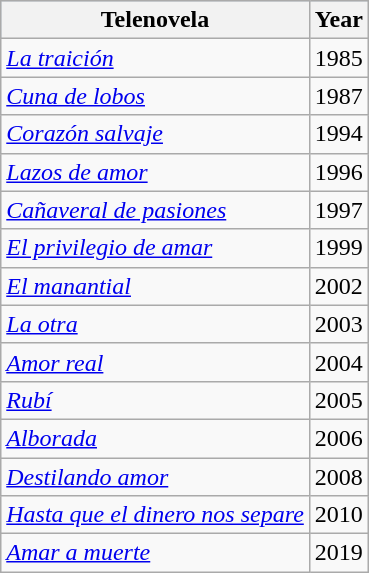<table class="wikitable">
<tr style="background:#b0c4de; text-align:center;">
<th>Telenovela</th>
<th>Year</th>
</tr>
<tr>
<td><em><a href='#'>La traición</a></em></td>
<td>1985</td>
</tr>
<tr>
<td><em><a href='#'>Cuna de lobos</a></em></td>
<td>1987</td>
</tr>
<tr>
<td><em><a href='#'>Corazón salvaje</a></em></td>
<td>1994</td>
</tr>
<tr>
<td><em><a href='#'>Lazos de amor</a></em></td>
<td>1996</td>
</tr>
<tr>
<td><em><a href='#'>Cañaveral de pasiones</a></em></td>
<td>1997</td>
</tr>
<tr>
<td><em><a href='#'>El privilegio de amar</a></em></td>
<td>1999</td>
</tr>
<tr>
<td><em><a href='#'>El manantial</a></em></td>
<td>2002</td>
</tr>
<tr>
<td><em><a href='#'>La otra</a></em></td>
<td>2003</td>
</tr>
<tr>
<td><em><a href='#'>Amor real</a></em></td>
<td>2004</td>
</tr>
<tr>
<td><em><a href='#'>Rubí</a></em></td>
<td>2005</td>
</tr>
<tr>
<td><em><a href='#'>Alborada</a></em></td>
<td>2006</td>
</tr>
<tr>
<td><em><a href='#'>Destilando amor</a></em></td>
<td>2008</td>
</tr>
<tr>
<td><em><a href='#'>Hasta que el dinero nos separe</a></em></td>
<td>2010</td>
</tr>
<tr>
<td><em><a href='#'>Amar a muerte</a></em></td>
<td>2019</td>
</tr>
</table>
